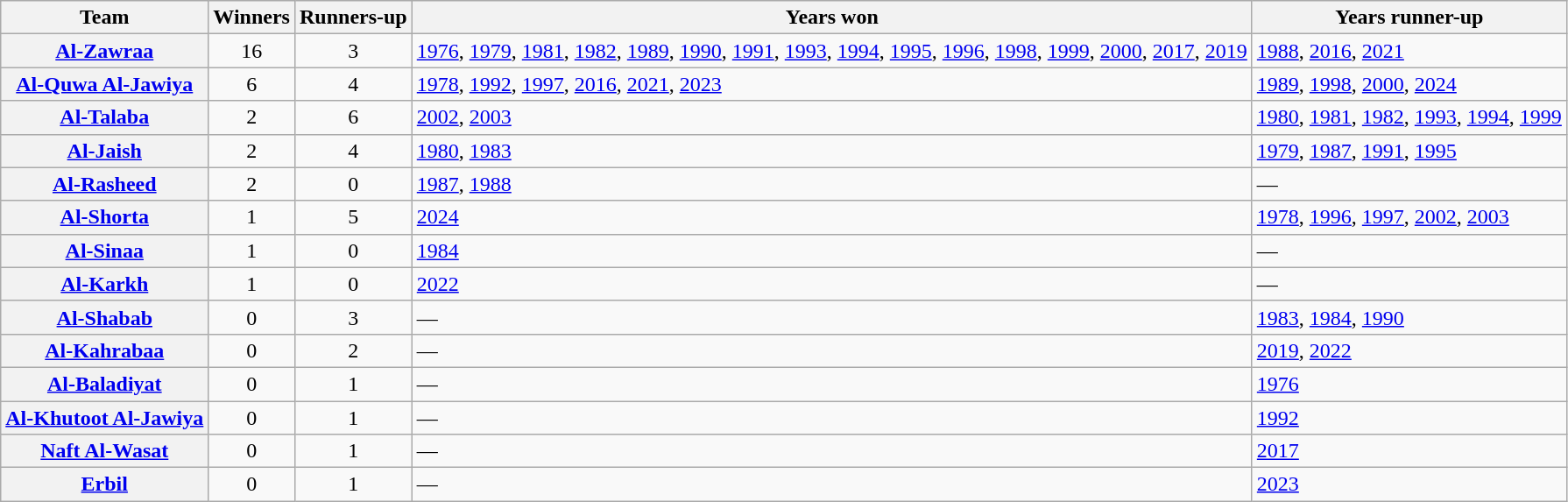<table class="wikitable plainrowheaders sortable">
<tr>
<th scope=col>Team</th>
<th scope=col>Winners</th>
<th scope=col>Runners-up</th>
<th scope=col class="unsortable">Years won</th>
<th scope=col class="unsortable">Years runner-up</th>
</tr>
<tr>
<th scope=row><a href='#'>Al-Zawraa</a></th>
<td align=center>16</td>
<td align=center>3</td>
<td><a href='#'>1976</a>, <a href='#'>1979</a>, <a href='#'>1981</a>, <a href='#'>1982</a>, <a href='#'>1989</a>, <a href='#'>1990</a>, <a href='#'>1991</a>, <a href='#'>1993</a>, <a href='#'>1994</a>, <a href='#'>1995</a>, <a href='#'>1996</a>, <a href='#'>1998</a>, <a href='#'>1999</a>, <a href='#'>2000</a>, <a href='#'>2017</a>, <a href='#'>2019</a></td>
<td><a href='#'>1988</a>, <a href='#'>2016</a>, <a href='#'>2021</a></td>
</tr>
<tr>
<th scope=row><a href='#'>Al-Quwa Al-Jawiya</a></th>
<td align=center>6</td>
<td align=center>4</td>
<td><a href='#'>1978</a>, <a href='#'>1992</a>, <a href='#'>1997</a>, <a href='#'>2016</a>, <a href='#'>2021</a>, <a href='#'>2023</a></td>
<td><a href='#'>1989</a>, <a href='#'>1998</a>, <a href='#'>2000</a>, <a href='#'>2024</a></td>
</tr>
<tr>
<th scope=row><a href='#'>Al-Talaba</a></th>
<td align=center>2</td>
<td align=center>6</td>
<td><a href='#'>2002</a>, <a href='#'>2003</a></td>
<td><a href='#'>1980</a>, <a href='#'>1981</a>, <a href='#'>1982</a>, <a href='#'>1993</a>, <a href='#'>1994</a>, <a href='#'>1999</a></td>
</tr>
<tr>
<th scope=row><a href='#'>Al-Jaish</a></th>
<td align=center>2</td>
<td align=center>4</td>
<td><a href='#'>1980</a>, <a href='#'>1983</a></td>
<td><a href='#'>1979</a>, <a href='#'>1987</a>, <a href='#'>1991</a>, <a href='#'>1995</a></td>
</tr>
<tr>
<th scope=row><a href='#'>Al-Rasheed</a></th>
<td align=center>2</td>
<td align=center>0</td>
<td><a href='#'>1987</a>, <a href='#'>1988</a></td>
<td>—</td>
</tr>
<tr>
<th scope=row><a href='#'>Al-Shorta</a></th>
<td align=center>1</td>
<td align=center>5</td>
<td><a href='#'>2024</a></td>
<td><a href='#'>1978</a>, <a href='#'>1996</a>, <a href='#'>1997</a>, <a href='#'>2002</a>, <a href='#'>2003</a></td>
</tr>
<tr>
<th scope=row><a href='#'>Al-Sinaa</a></th>
<td align=center>1</td>
<td align=center>0</td>
<td><a href='#'>1984</a></td>
<td>—</td>
</tr>
<tr>
<th scope=row><a href='#'>Al-Karkh</a></th>
<td align=center>1</td>
<td align=center>0</td>
<td><a href='#'>2022</a></td>
<td>—</td>
</tr>
<tr>
<th scope=row><a href='#'>Al-Shabab</a></th>
<td align=center>0</td>
<td align=center>3</td>
<td>—</td>
<td><a href='#'>1983</a>, <a href='#'>1984</a>, <a href='#'>1990</a></td>
</tr>
<tr>
<th scope=row><a href='#'>Al-Kahrabaa</a></th>
<td align=center>0</td>
<td align=center>2</td>
<td>—</td>
<td><a href='#'>2019</a>, <a href='#'>2022</a></td>
</tr>
<tr>
<th scope=row><a href='#'>Al-Baladiyat</a></th>
<td align=center>0</td>
<td align=center>1</td>
<td>—</td>
<td><a href='#'>1976</a></td>
</tr>
<tr>
<th scope=row><a href='#'>Al-Khutoot Al-Jawiya</a></th>
<td align=center>0</td>
<td align=center>1</td>
<td>—</td>
<td><a href='#'>1992</a></td>
</tr>
<tr>
<th scope=row><a href='#'>Naft Al-Wasat</a></th>
<td align=center>0</td>
<td align=center>1</td>
<td>—</td>
<td><a href='#'>2017</a></td>
</tr>
<tr>
<th scope=row><a href='#'>Erbil</a></th>
<td align=center>0</td>
<td align=center>1</td>
<td>—</td>
<td><a href='#'>2023</a></td>
</tr>
</table>
